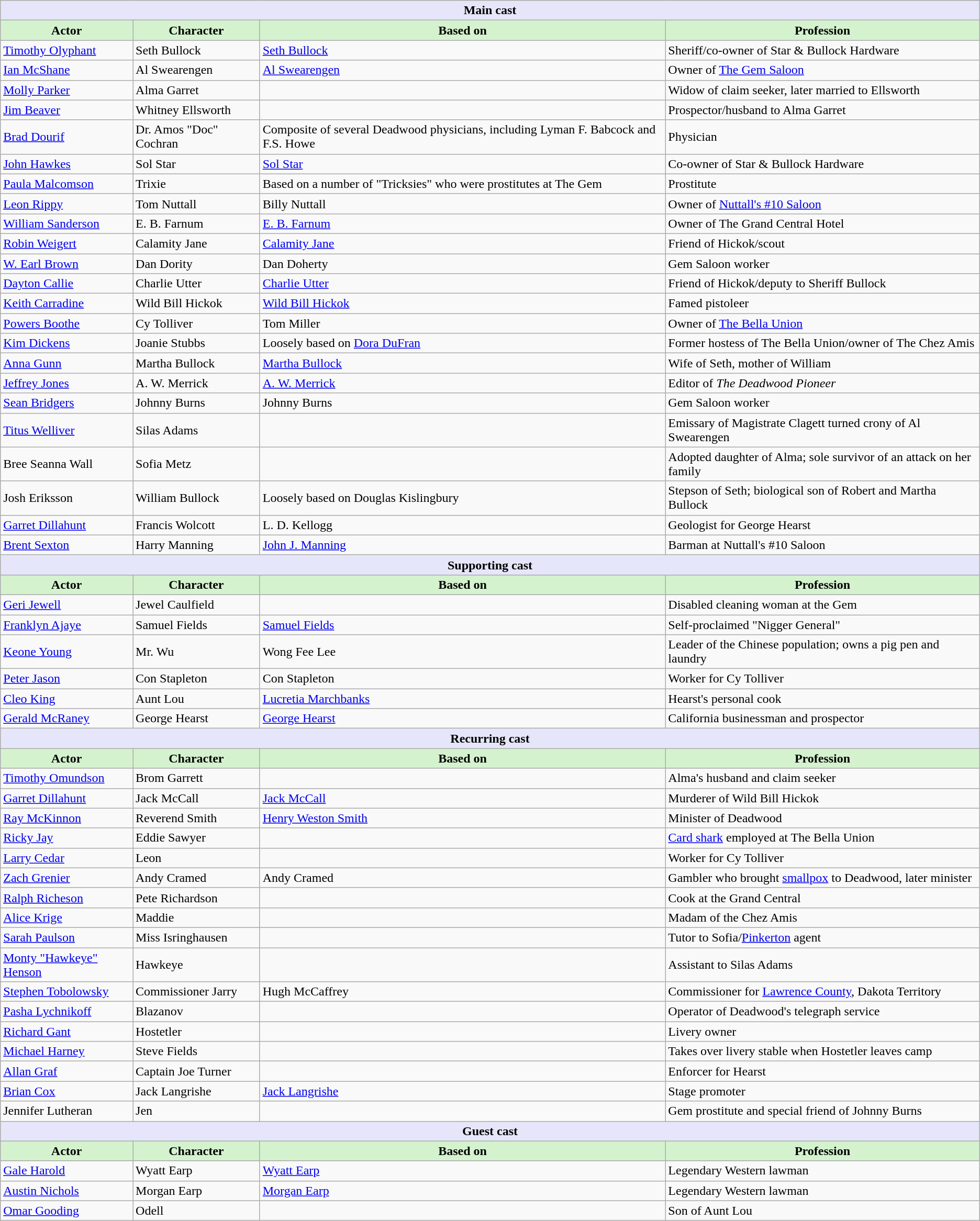<table class="wikitable">
<tr>
<th style="align: center; background: lavender;" colspan="4"><strong>Main cast</strong></th>
</tr>
<tr>
<th style="align: center; background: #D4F2CE;">Actor</th>
<th style="align: center; background: #D4F2CE;">Character</th>
<th style="align: center; background: #D4F2CE;">Based on</th>
<th style="align: center; background: #D4F2CE;">Profession</th>
</tr>
<tr>
<td><a href='#'>Timothy Olyphant</a></td>
<td>Seth Bullock</td>
<td><a href='#'>Seth Bullock</a></td>
<td>Sheriff/co-owner of Star & Bullock Hardware</td>
</tr>
<tr>
<td><a href='#'>Ian McShane</a></td>
<td>Al Swearengen</td>
<td><a href='#'>Al Swearengen</a></td>
<td>Owner of <a href='#'>The Gem Saloon</a></td>
</tr>
<tr>
<td><a href='#'>Molly Parker</a></td>
<td>Alma Garret</td>
<td></td>
<td>Widow of claim seeker, later married to Ellsworth</td>
</tr>
<tr>
<td><a href='#'>Jim Beaver</a></td>
<td>Whitney Ellsworth</td>
<td></td>
<td>Prospector/husband to Alma Garret</td>
</tr>
<tr>
<td><a href='#'>Brad Dourif</a></td>
<td>Dr. Amos "Doc" Cochran</td>
<td>Composite of several Deadwood physicians, including Lyman F. Babcock and F.S. Howe</td>
<td>Physician</td>
</tr>
<tr>
<td><a href='#'>John Hawkes</a></td>
<td>Sol Star</td>
<td><a href='#'>Sol Star</a></td>
<td>Co-owner of Star & Bullock Hardware</td>
</tr>
<tr>
<td><a href='#'>Paula Malcomson</a></td>
<td>Trixie</td>
<td>Based on a number of "Tricksies" who were prostitutes at The Gem</td>
<td>Prostitute</td>
</tr>
<tr>
<td><a href='#'>Leon Rippy</a></td>
<td>Tom Nuttall</td>
<td>Billy Nuttall</td>
<td>Owner of <a href='#'>Nuttall's #10 Saloon</a></td>
</tr>
<tr>
<td><a href='#'>William Sanderson</a></td>
<td>E. B. Farnum</td>
<td><a href='#'>E. B. Farnum</a></td>
<td>Owner of The Grand Central Hotel</td>
</tr>
<tr>
<td><a href='#'>Robin Weigert</a></td>
<td>Calamity Jane</td>
<td><a href='#'>Calamity Jane</a></td>
<td>Friend of Hickok/scout</td>
</tr>
<tr>
<td><a href='#'>W. Earl Brown</a></td>
<td>Dan Dority</td>
<td>Dan Doherty</td>
<td>Gem Saloon worker</td>
</tr>
<tr>
<td><a href='#'>Dayton Callie</a></td>
<td>Charlie Utter</td>
<td><a href='#'>Charlie Utter</a></td>
<td>Friend of Hickok/deputy to Sheriff Bullock</td>
</tr>
<tr>
<td><a href='#'>Keith Carradine</a></td>
<td>Wild Bill Hickok</td>
<td><a href='#'>Wild Bill Hickok</a></td>
<td>Famed pistoleer</td>
</tr>
<tr>
<td><a href='#'>Powers Boothe</a></td>
<td>Cy Tolliver</td>
<td>Tom Miller</td>
<td>Owner of <a href='#'>The Bella Union</a></td>
</tr>
<tr>
<td><a href='#'>Kim Dickens</a></td>
<td>Joanie Stubbs</td>
<td>Loosely based on <a href='#'>Dora DuFran</a></td>
<td>Former hostess of The Bella Union/owner of The Chez Amis</td>
</tr>
<tr>
<td><a href='#'>Anna Gunn</a></td>
<td>Martha Bullock</td>
<td><a href='#'>Martha Bullock</a></td>
<td>Wife of Seth, mother of William</td>
</tr>
<tr>
<td><a href='#'>Jeffrey Jones</a></td>
<td>A. W. Merrick</td>
<td><a href='#'>A. W. Merrick</a></td>
<td>Editor of <em>The Deadwood Pioneer</em></td>
</tr>
<tr>
<td><a href='#'>Sean Bridgers</a></td>
<td>Johnny Burns</td>
<td>Johnny Burns</td>
<td>Gem Saloon worker</td>
</tr>
<tr>
<td><a href='#'>Titus Welliver</a></td>
<td>Silas Adams</td>
<td></td>
<td>Emissary of Magistrate Clagett turned crony of Al Swearengen</td>
</tr>
<tr>
<td>Bree Seanna Wall</td>
<td>Sofia Metz</td>
<td></td>
<td>Adopted daughter of Alma; sole survivor of an attack on her family</td>
</tr>
<tr>
<td>Josh Eriksson</td>
<td>William Bullock</td>
<td>Loosely based on Douglas Kislingbury</td>
<td>Stepson of Seth; biological son of Robert and Martha Bullock</td>
</tr>
<tr>
<td><a href='#'>Garret Dillahunt</a></td>
<td>Francis Wolcott</td>
<td>L. D. Kellogg</td>
<td>Geologist for George Hearst</td>
</tr>
<tr>
<td><a href='#'>Brent Sexton</a></td>
<td>Harry Manning</td>
<td><a href='#'>John J. Manning</a></td>
<td>Barman at Nuttall's #10 Saloon</td>
</tr>
<tr>
<th style="align: center; background: lavender;" colspan="4"><strong>Supporting cast</strong></th>
</tr>
<tr>
<th style="align: center; background: #D4F2CE;">Actor</th>
<th style="align: center; background: #D4F2CE;">Character</th>
<th style="align: center; background: #D4F2CE;">Based on</th>
<th style="align: center; background: #D4F2CE;">Profession</th>
</tr>
<tr>
<td><a href='#'>Geri Jewell</a></td>
<td>Jewel Caulfield</td>
<td></td>
<td>Disabled cleaning woman at the Gem</td>
</tr>
<tr>
<td><a href='#'>Franklyn Ajaye</a></td>
<td>Samuel Fields</td>
<td><a href='#'>Samuel Fields</a></td>
<td>Self-proclaimed "Nigger General"</td>
</tr>
<tr>
<td><a href='#'>Keone Young</a></td>
<td>Mr. Wu</td>
<td>Wong Fee Lee</td>
<td>Leader of the Chinese population; owns a pig pen and laundry</td>
</tr>
<tr>
<td><a href='#'>Peter Jason</a></td>
<td>Con Stapleton</td>
<td>Con Stapleton</td>
<td>Worker for Cy Tolliver</td>
</tr>
<tr>
<td><a href='#'>Cleo King</a></td>
<td>Aunt Lou</td>
<td><a href='#'>Lucretia Marchbanks</a></td>
<td>Hearst's personal cook</td>
</tr>
<tr>
<td><a href='#'>Gerald McRaney</a></td>
<td>George Hearst</td>
<td><a href='#'>George Hearst</a></td>
<td>California businessman and prospector</td>
</tr>
<tr>
<th style="align: center; background: lavender;" colspan="4"><strong>Recurring cast</strong></th>
</tr>
<tr>
<th style="align: center; background: #D4F2CE;">Actor</th>
<th style="align: center; background: #D4F2CE;">Character</th>
<th style="align: center; background: #D4F2CE;">Based on</th>
<th style="align: center; background: #D4F2CE;">Profession</th>
</tr>
<tr>
<td><a href='#'>Timothy Omundson</a></td>
<td>Brom Garrett</td>
<td></td>
<td>Alma's husband and claim seeker</td>
</tr>
<tr>
<td><a href='#'>Garret Dillahunt</a></td>
<td>Jack McCall</td>
<td><a href='#'>Jack McCall</a></td>
<td>Murderer of Wild Bill Hickok</td>
</tr>
<tr>
<td><a href='#'>Ray McKinnon</a></td>
<td>Reverend Smith</td>
<td><a href='#'>Henry Weston Smith</a></td>
<td>Minister of Deadwood</td>
</tr>
<tr>
<td><a href='#'>Ricky Jay</a></td>
<td>Eddie Sawyer</td>
<td></td>
<td><a href='#'>Card shark</a> employed at The Bella Union</td>
</tr>
<tr>
<td><a href='#'>Larry Cedar</a></td>
<td>Leon</td>
<td></td>
<td>Worker for Cy Tolliver</td>
</tr>
<tr>
<td><a href='#'>Zach Grenier</a></td>
<td>Andy Cramed</td>
<td>Andy Cramed</td>
<td>Gambler who brought <a href='#'>smallpox</a> to Deadwood, later minister</td>
</tr>
<tr>
<td><a href='#'>Ralph Richeson</a></td>
<td>Pete Richardson</td>
<td></td>
<td>Cook at the Grand Central</td>
</tr>
<tr>
<td><a href='#'>Alice Krige</a></td>
<td>Maddie</td>
<td></td>
<td>Madam of the Chez Amis</td>
</tr>
<tr>
<td><a href='#'>Sarah Paulson</a></td>
<td>Miss Isringhausen</td>
<td></td>
<td>Tutor to Sofia/<a href='#'>Pinkerton</a> agent</td>
</tr>
<tr>
<td><a href='#'>Monty "Hawkeye" Henson</a></td>
<td>Hawkeye</td>
<td></td>
<td>Assistant to Silas Adams</td>
</tr>
<tr>
<td><a href='#'>Stephen Tobolowsky</a></td>
<td>Commissioner Jarry</td>
<td>Hugh McCaffrey</td>
<td>Commissioner for <a href='#'>Lawrence County</a>, Dakota Territory</td>
</tr>
<tr>
<td><a href='#'>Pasha Lychnikoff</a></td>
<td>Blazanov</td>
<td></td>
<td>Operator of Deadwood's telegraph service</td>
</tr>
<tr>
<td><a href='#'>Richard Gant</a></td>
<td>Hostetler</td>
<td></td>
<td>Livery owner</td>
</tr>
<tr>
<td><a href='#'>Michael Harney</a></td>
<td>Steve Fields</td>
<td></td>
<td>Takes over livery stable when Hostetler leaves camp</td>
</tr>
<tr>
<td><a href='#'>Allan Graf</a></td>
<td>Captain Joe Turner</td>
<td></td>
<td>Enforcer for Hearst</td>
</tr>
<tr>
<td><a href='#'>Brian Cox</a></td>
<td>Jack Langrishe</td>
<td><a href='#'>Jack Langrishe</a></td>
<td>Stage promoter</td>
</tr>
<tr>
<td>Jennifer Lutheran</td>
<td>Jen</td>
<td></td>
<td>Gem prostitute and special friend of Johnny Burns</td>
</tr>
<tr>
<th style="align: center; background: lavender;" colspan="4"><strong>Guest cast</strong></th>
</tr>
<tr>
<th style="align: center; background: #D4F2CE;">Actor</th>
<th style="align: center; background: #D4F2CE;">Character</th>
<th style="align: center; background: #D4F2CE;">Based on</th>
<th style="align: center; background: #D4F2CE;">Profession</th>
</tr>
<tr>
<td><a href='#'>Gale Harold</a></td>
<td>Wyatt Earp</td>
<td><a href='#'>Wyatt Earp</a></td>
<td>Legendary Western lawman</td>
</tr>
<tr>
<td><a href='#'>Austin Nichols</a></td>
<td>Morgan Earp</td>
<td><a href='#'>Morgan Earp</a></td>
<td>Legendary Western lawman</td>
</tr>
<tr>
<td><a href='#'>Omar Gooding</a></td>
<td>Odell</td>
<td></td>
<td>Son of Aunt Lou</td>
</tr>
</table>
